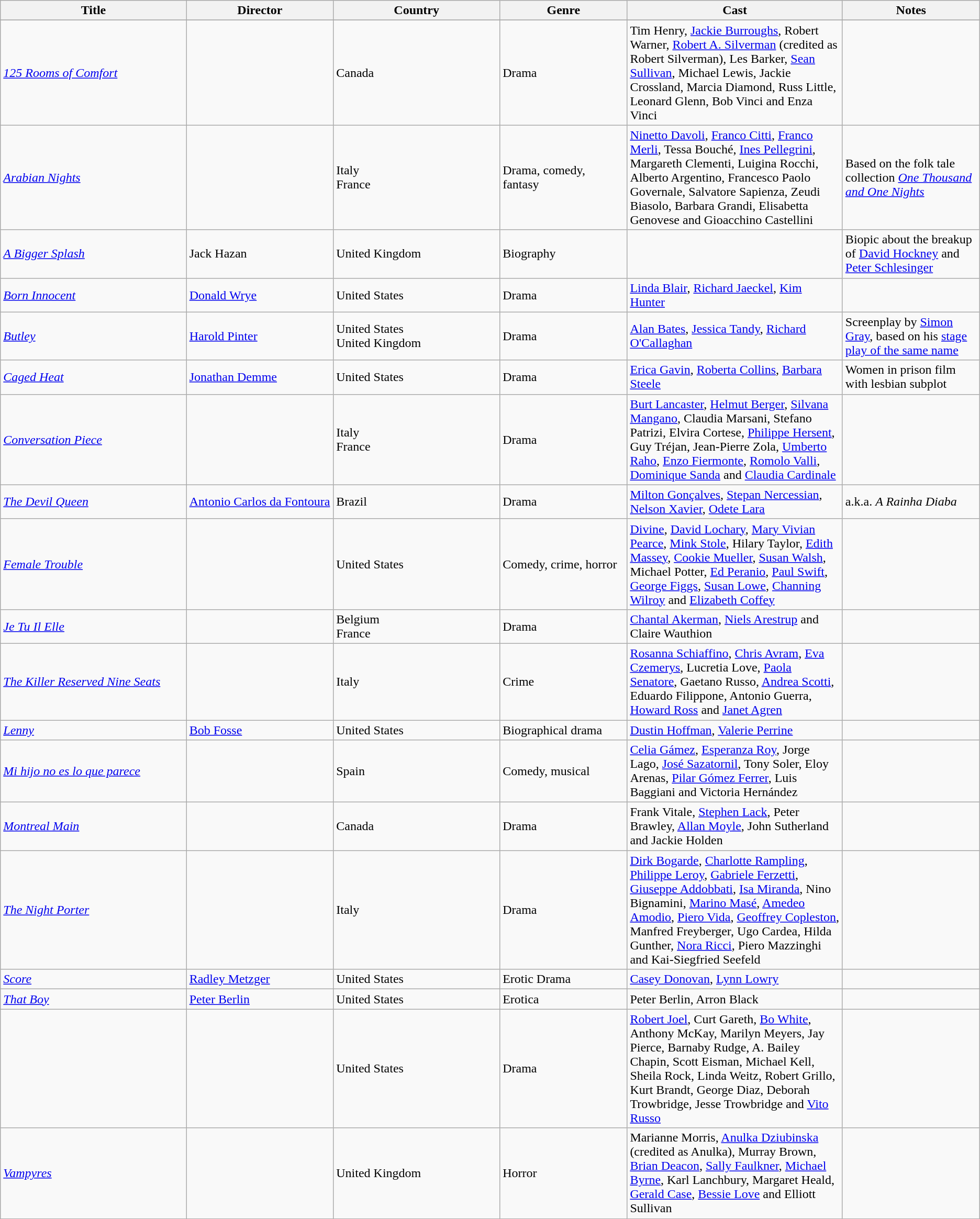<table class="wikitable sortable">
<tr>
<th width="19%">Title</th>
<th width="15%">Director</th>
<th width="17%">Country</th>
<th width="13%">Genre</th>
<th width="22%">Cast</th>
<th width="36%">Notes</th>
</tr>
<tr valign="top">
</tr>
<tr>
<td><em><a href='#'>125 Rooms of Comfort</a></em></td>
<td></td>
<td>Canada</td>
<td>Drama</td>
<td>Tim Henry, <a href='#'>Jackie Burroughs</a>, Robert Warner, <a href='#'>Robert A. Silverman</a> (credited as Robert Silverman), Les Barker, <a href='#'>Sean Sullivan</a>, Michael Lewis, Jackie Crossland, Marcia Diamond, Russ Little, Leonard Glenn, Bob Vinci and Enza Vinci</td>
<td></td>
</tr>
<tr>
<td><em><a href='#'>Arabian Nights</a></em></td>
<td></td>
<td>Italy<br>France</td>
<td>Drama, comedy, fantasy</td>
<td><a href='#'>Ninetto Davoli</a>, <a href='#'>Franco Citti</a>, <a href='#'>Franco Merli</a>, Tessa Bouché, <a href='#'>Ines Pellegrini</a>, Margareth Clementi, Luigina Rocchi, Alberto Argentino, Francesco Paolo Governale, Salvatore Sapienza, Zeudi Biasolo, Barbara Grandi, Elisabetta Genovese and Gioacchino Castellini</td>
<td>Based on the folk tale collection <em><a href='#'>One Thousand and One Nights</a></em></td>
</tr>
<tr>
<td><em><a href='#'>A Bigger Splash</a></em></td>
<td>Jack Hazan</td>
<td>United Kingdom</td>
<td>Biography</td>
<td></td>
<td>Biopic about the breakup of <a href='#'>David Hockney</a> and <a href='#'>Peter Schlesinger</a></td>
</tr>
<tr>
<td><em><a href='#'>Born Innocent</a></em></td>
<td><a href='#'>Donald Wrye</a></td>
<td>United States</td>
<td>Drama</td>
<td><a href='#'>Linda Blair</a>, <a href='#'>Richard Jaeckel</a>, <a href='#'>Kim Hunter</a></td>
<td></td>
</tr>
<tr>
<td><em><a href='#'>Butley</a></em></td>
<td><a href='#'>Harold Pinter</a></td>
<td>United States<br>United Kingdom</td>
<td>Drama</td>
<td><a href='#'>Alan Bates</a>, <a href='#'>Jessica Tandy</a>, <a href='#'>Richard O'Callaghan</a></td>
<td>Screenplay by <a href='#'>Simon Gray</a>, based on his <a href='#'>stage play of the same name</a></td>
</tr>
<tr>
<td><em><a href='#'>Caged Heat</a></em></td>
<td><a href='#'>Jonathan Demme</a></td>
<td>United States</td>
<td>Drama</td>
<td><a href='#'>Erica Gavin</a>, <a href='#'>Roberta Collins</a>, <a href='#'>Barbara Steele</a></td>
<td>Women in prison film with lesbian subplot</td>
</tr>
<tr>
<td><em><a href='#'>Conversation Piece</a></em></td>
<td></td>
<td>Italy<br>France</td>
<td>Drama</td>
<td><a href='#'>Burt Lancaster</a>, <a href='#'>Helmut Berger</a>, <a href='#'>Silvana Mangano</a>, Claudia Marsani, Stefano Patrizi, Elvira Cortese, <a href='#'>Philippe Hersent</a>, Guy Tréjan, Jean-Pierre Zola, <a href='#'>Umberto Raho</a>, <a href='#'>Enzo Fiermonte</a>, <a href='#'>Romolo Valli</a>, <a href='#'>Dominique Sanda</a> and <a href='#'>Claudia Cardinale</a></td>
<td></td>
</tr>
<tr>
<td><em><a href='#'>The Devil Queen</a></em></td>
<td><a href='#'>Antonio Carlos da Fontoura</a></td>
<td>Brazil</td>
<td>Drama</td>
<td><a href='#'>Milton Gonçalves</a>, <a href='#'>Stepan Nercessian</a>, <a href='#'>Nelson Xavier</a>, <a href='#'>Odete Lara</a></td>
<td>a.k.a. <em>A Rainha Diaba</em></td>
</tr>
<tr>
<td><em><a href='#'>Female Trouble</a></em></td>
<td></td>
<td>United States</td>
<td>Comedy, crime, horror</td>
<td><a href='#'>Divine</a>, <a href='#'>David Lochary</a>, <a href='#'>Mary Vivian Pearce</a>, <a href='#'>Mink Stole</a>, Hilary Taylor, <a href='#'>Edith Massey</a>, <a href='#'>Cookie Mueller</a>, <a href='#'>Susan Walsh</a>, Michael Potter, <a href='#'>Ed Peranio</a>, <a href='#'>Paul Swift</a>, <a href='#'>George Figgs</a>, <a href='#'>Susan Lowe</a>, <a href='#'>Channing Wilroy</a> and <a href='#'>Elizabeth Coffey</a></td>
<td></td>
</tr>
<tr>
<td><em><a href='#'>Je Tu Il Elle</a></em></td>
<td></td>
<td>Belgium<br>France</td>
<td>Drama</td>
<td><a href='#'>Chantal Akerman</a>, <a href='#'>Niels Arestrup</a> and Claire Wauthion</td>
<td></td>
</tr>
<tr>
<td><em><a href='#'>The Killer Reserved Nine Seats</a></em></td>
<td></td>
<td>Italy</td>
<td>Crime</td>
<td><a href='#'>Rosanna Schiaffino</a>, <a href='#'>Chris Avram</a>, <a href='#'>Eva Czemerys</a>, Lucretia Love, <a href='#'>Paola Senatore</a>, Gaetano Russo, <a href='#'>Andrea Scotti</a>, Eduardo Filippone, Antonio Guerra, <a href='#'>Howard Ross</a> and <a href='#'>Janet Agren</a></td>
<td></td>
</tr>
<tr>
<td><em><a href='#'>Lenny</a></em></td>
<td><a href='#'>Bob Fosse</a></td>
<td>United States</td>
<td>Biographical drama</td>
<td><a href='#'>Dustin Hoffman</a>, <a href='#'>Valerie Perrine</a></td>
<td></td>
</tr>
<tr>
<td><em><a href='#'>Mi hijo no es lo que parece</a></em></td>
<td></td>
<td>Spain</td>
<td>Comedy, musical</td>
<td><a href='#'>Celia Gámez</a>, <a href='#'>Esperanza Roy</a>, Jorge Lago, <a href='#'>José Sazatornil</a>, Tony Soler, Eloy Arenas, <a href='#'>Pilar Gómez Ferrer</a>, Luis Baggiani and Victoria Hernández</td>
<td></td>
</tr>
<tr>
<td><em><a href='#'>Montreal Main</a></em></td>
<td></td>
<td>Canada</td>
<td>Drama</td>
<td>Frank Vitale, <a href='#'>Stephen Lack</a>, Peter Brawley, <a href='#'>Allan Moyle</a>, John Sutherland and Jackie Holden</td>
<td></td>
</tr>
<tr>
<td><em><a href='#'>The Night Porter</a></em></td>
<td></td>
<td>Italy</td>
<td>Drama</td>
<td><a href='#'>Dirk Bogarde</a>, <a href='#'>Charlotte Rampling</a>, <a href='#'>Philippe Leroy</a>, <a href='#'>Gabriele Ferzetti</a>, <a href='#'>Giuseppe Addobbati</a>, <a href='#'>Isa Miranda</a>, Nino Bignamini, <a href='#'>Marino Masé</a>, <a href='#'>Amedeo Amodio</a>, <a href='#'>Piero Vida</a>, <a href='#'>Geoffrey Copleston</a>, Manfred Freyberger, Ugo Cardea, Hilda Gunther, <a href='#'>Nora Ricci</a>, Piero Mazzinghi and Kai-Siegfried Seefeld</td>
<td></td>
</tr>
<tr>
<td><em><a href='#'>Score</a></em></td>
<td><a href='#'>Radley Metzger</a></td>
<td>United States</td>
<td>Erotic Drama</td>
<td><a href='#'>Casey Donovan</a>, <a href='#'>Lynn Lowry</a></td>
<td></td>
</tr>
<tr>
<td><em><a href='#'>That Boy</a></em></td>
<td><a href='#'>Peter Berlin</a></td>
<td>United States</td>
<td>Erotica</td>
<td>Peter Berlin, Arron Black</td>
<td></td>
</tr>
<tr>
<td></td>
<td></td>
<td>United States</td>
<td>Drama</td>
<td><a href='#'>Robert Joel</a>, Curt Gareth, <a href='#'>Bo White</a>, Anthony McKay, Marilyn Meyers, Jay Pierce, Barnaby Rudge, A. Bailey Chapin, Scott Eisman, Michael Kell, Sheila Rock, Linda Weitz, Robert Grillo, Kurt Brandt, George Diaz, Deborah Trowbridge, Jesse Trowbridge and <a href='#'>Vito Russo</a></td>
<td></td>
</tr>
<tr>
<td><em><a href='#'>Vampyres</a></em></td>
<td></td>
<td>United Kingdom</td>
<td>Horror</td>
<td>Marianne Morris, <a href='#'>Anulka Dziubinska</a> (credited as Anulka), Murray Brown, <a href='#'>Brian Deacon</a>, <a href='#'>Sally Faulkner</a>, <a href='#'>Michael Byrne</a>, Karl Lanchbury, Margaret Heald, <a href='#'>Gerald Case</a>, <a href='#'>Bessie Love</a> and Elliott Sullivan</td>
<td></td>
</tr>
</table>
